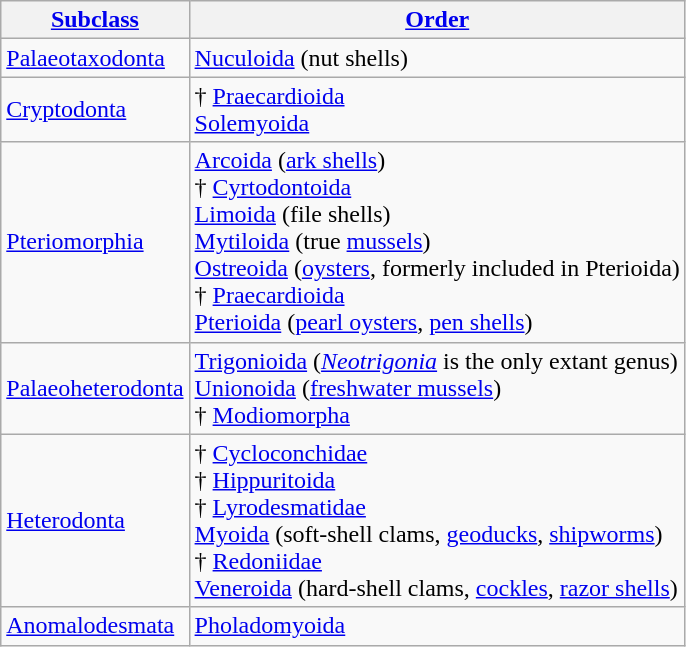<table class="wikitable">
<tr>
<th><a href='#'>Subclass</a></th>
<th><a href='#'>Order</a></th>
</tr>
<tr>
<td><a href='#'>Palaeotaxodonta</a></td>
<td><a href='#'>Nuculoida</a> (nut shells)</td>
</tr>
<tr>
<td><a href='#'>Cryptodonta</a></td>
<td>† <a href='#'>Praecardioida</a><br><a href='#'>Solemyoida</a></td>
</tr>
<tr>
<td><a href='#'>Pteriomorphia</a></td>
<td><a href='#'>Arcoida</a> (<a href='#'>ark shells</a>)<br>† <a href='#'>Cyrtodontoida</a><br><a href='#'>Limoida</a> (file shells)<br><a href='#'>Mytiloida</a> (true <a href='#'>mussels</a>)<br><a href='#'>Ostreoida</a> (<a href='#'>oysters</a>, formerly included in Pterioida)<br>† <a href='#'>Praecardioida</a><br><a href='#'>Pterioida</a> (<a href='#'>pearl oysters</a>, <a href='#'>pen shells</a>)</td>
</tr>
<tr>
<td><a href='#'>Palaeoheterodonta</a></td>
<td><a href='#'>Trigonioida</a> (<em><a href='#'>Neotrigonia</a></em> is the only extant genus)<br><a href='#'>Unionoida</a> (<a href='#'>freshwater mussels</a>)<br>† <a href='#'>Modiomorpha</a></td>
</tr>
<tr>
<td><a href='#'>Heterodonta</a></td>
<td>† <a href='#'>Cycloconchidae</a><br>† <a href='#'>Hippuritoida</a><br>† <a href='#'>Lyrodesmatidae</a><br><a href='#'>Myoida</a> (soft-shell clams, <a href='#'>geoducks</a>, <a href='#'>shipworms</a>)<br>† <a href='#'>Redoniidae</a><br><a href='#'>Veneroida</a> (hard-shell clams, <a href='#'>cockles</a>, <a href='#'>razor shells</a>)</td>
</tr>
<tr>
<td><a href='#'>Anomalodesmata</a></td>
<td><a href='#'>Pholadomyoida</a></td>
</tr>
</table>
